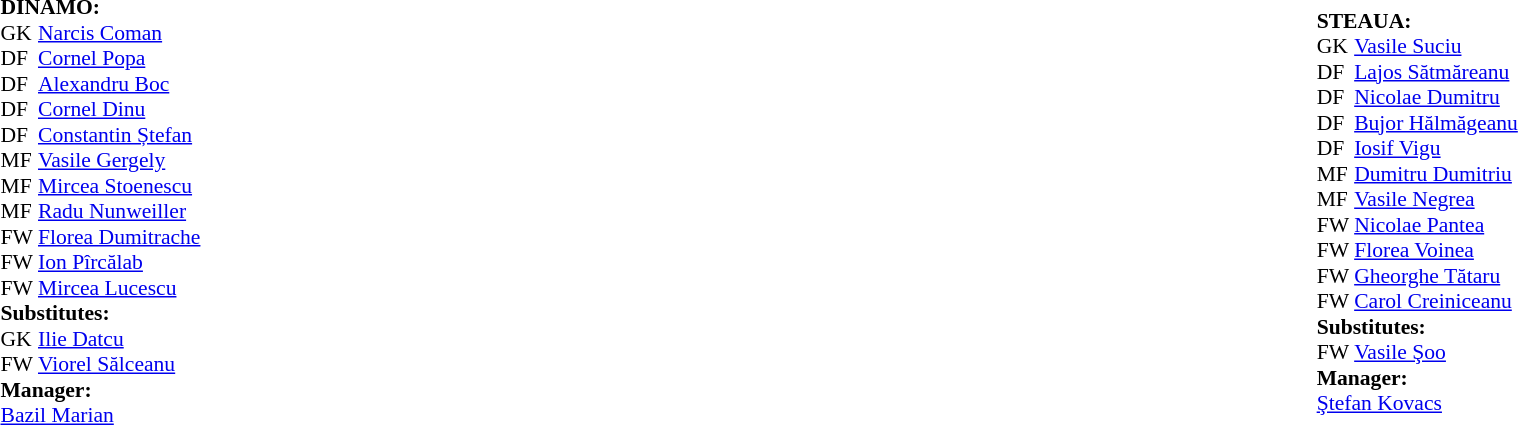<table width="100%">
<tr>
<td valign="top" width="50%"><br><table style="font-size: 90%" cellspacing="0" cellpadding="0">
<tr>
<td colspan="4"><strong>DINAMO:</strong></td>
</tr>
<tr>
<th width=25></th>
</tr>
<tr>
<td>GK</td>
<td><a href='#'>Narcis Coman</a></td>
<td></td>
</tr>
<tr>
<td>DF</td>
<td><a href='#'>Cornel Popa</a></td>
</tr>
<tr>
<td>DF</td>
<td><a href='#'>Alexandru Boc</a></td>
</tr>
<tr>
<td>DF</td>
<td><a href='#'>Cornel Dinu</a></td>
</tr>
<tr>
<td>DF</td>
<td><a href='#'>Constantin Ștefan</a></td>
</tr>
<tr>
<td>MF</td>
<td><a href='#'>Vasile Gergely</a></td>
</tr>
<tr>
<td>MF</td>
<td><a href='#'>Mircea Stoenescu</a></td>
</tr>
<tr>
<td>MF</td>
<td><a href='#'>Radu Nunweiller</a></td>
</tr>
<tr>
<td>FW</td>
<td><a href='#'>Florea Dumitrache</a></td>
</tr>
<tr>
<td>FW</td>
<td><a href='#'>Ion Pîrcălab</a></td>
<td></td>
</tr>
<tr>
<td>FW</td>
<td><a href='#'>Mircea Lucescu</a></td>
</tr>
<tr>
<td colspan=3><strong>Substitutes:</strong></td>
</tr>
<tr>
<td>GK</td>
<td><a href='#'>Ilie Datcu</a></td>
<td></td>
</tr>
<tr>
<td>FW</td>
<td><a href='#'>Viorel Sălceanu</a></td>
<td></td>
</tr>
<tr>
<td colspan=3><strong>Manager:</strong></td>
</tr>
<tr>
<td colspan=4><a href='#'>Bazil Marian</a></td>
</tr>
</table>
</td>
<td><br><table style="font-size: 90%" cellspacing="0" cellpadding="0" align=center>
<tr>
<td colspan="4"><strong>STEAUA:</strong></td>
</tr>
<tr>
<th width=25></th>
</tr>
<tr>
<td>GK</td>
<td><a href='#'>Vasile Suciu</a></td>
</tr>
<tr>
<td>DF</td>
<td><a href='#'>Lajos Sătmăreanu</a></td>
</tr>
<tr>
<td>DF</td>
<td><a href='#'>Nicolae Dumitru</a></td>
</tr>
<tr>
<td>DF</td>
<td><a href='#'>Bujor Hălmăgeanu</a></td>
</tr>
<tr>
<td>DF</td>
<td><a href='#'>Iosif Vigu</a></td>
</tr>
<tr>
<td>MF</td>
<td><a href='#'>Dumitru Dumitriu</a></td>
</tr>
<tr>
<td>MF</td>
<td><a href='#'>Vasile Negrea</a></td>
</tr>
<tr>
<td>FW</td>
<td><a href='#'>Nicolae Pantea</a></td>
<td></td>
</tr>
<tr>
<td>FW</td>
<td><a href='#'>Florea Voinea</a></td>
</tr>
<tr>
<td>FW</td>
<td><a href='#'>Gheorghe Tătaru</a></td>
</tr>
<tr>
<td>FW</td>
<td><a href='#'>Carol Creiniceanu</a></td>
</tr>
<tr>
<td colspan=3><strong>Substitutes:</strong></td>
</tr>
<tr>
<td>FW</td>
<td><a href='#'>Vasile Şoo</a></td>
<td></td>
</tr>
<tr>
<td colspan=3><strong>Manager:</strong></td>
</tr>
<tr>
<td colspan=4><a href='#'>Ştefan Kovacs</a></td>
</tr>
</table>
</td>
</tr>
<tr>
</tr>
</table>
